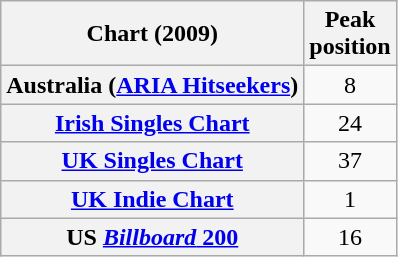<table class="wikitable sortable plainrowheaders" style="text-align:center;">
<tr>
<th>Chart (2009)</th>
<th>Peak<br>position</th>
</tr>
<tr>
<th scope="row">Australia (<a href='#'>ARIA Hitseekers</a>)</th>
<td>8</td>
</tr>
<tr>
<th scope="row"><a href='#'>Irish Singles Chart</a></th>
<td>24</td>
</tr>
<tr>
<th scope="row"><a href='#'>UK Singles Chart</a></th>
<td>37</td>
</tr>
<tr>
<th scope="row"><a href='#'>UK Indie Chart</a></th>
<td>1</td>
</tr>
<tr>
<th scope="row">US <a href='#'><em>Billboard</em> 200</a></th>
<td>16</td>
</tr>
</table>
